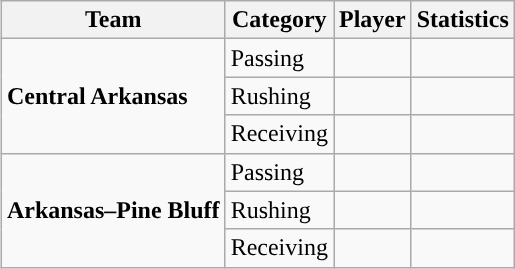<table class="wikitable" style="float: right;">
<tr>
<th>Team</th>
<th>Category</th>
<th>Player</th>
<th>Statistics</th>
</tr>
<tr>
<td rowspan=3><strong>Central Arkansas</strong></td>
<td>Passing</td>
<td></td>
<td></td>
</tr>
<tr>
<td>Rushing</td>
<td></td>
<td></td>
</tr>
<tr>
<td>Receiving</td>
<td></td>
<td></td>
</tr>
<tr>
<td rowspan=3><strong>Arkansas–Pine Bluff</strong></td>
<td>Passing</td>
<td></td>
<td></td>
</tr>
<tr>
<td>Rushing</td>
<td></td>
<td></td>
</tr>
<tr>
<td>Receiving</td>
<td></td>
<td></td>
</tr>
</table>
